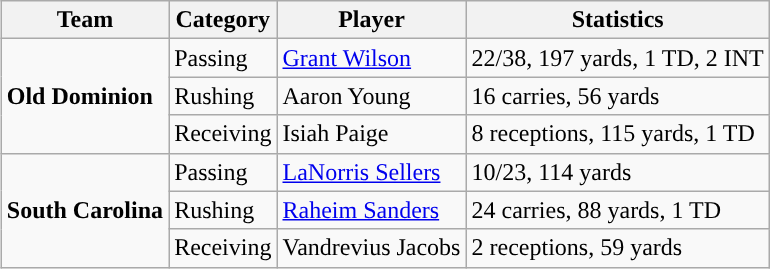<table class="wikitable" style="float: right;">
<tr>
<th>Team</th>
<th>Category</th>
<th>Player</th>
<th>Statistics</th>
</tr>
<tr>
<td rowspan=3><strong>Old Dominion</strong></td>
<td>Passing</td>
<td><a href='#'>Grant Wilson</a></td>
<td>22/38, 197 yards, 1 TD, 2 INT</td>
</tr>
<tr>
<td>Rushing</td>
<td>Aaron Young</td>
<td>16 carries, 56 yards</td>
</tr>
<tr>
<td>Receiving</td>
<td>Isiah Paige</td>
<td>8 receptions, 115 yards, 1 TD</td>
</tr>
<tr>
<td rowspan=3><strong>South Carolina</strong></td>
<td>Passing</td>
<td><a href='#'>LaNorris Sellers</a></td>
<td>10/23, 114 yards</td>
</tr>
<tr>
<td>Rushing</td>
<td><a href='#'>Raheim Sanders</a></td>
<td>24 carries, 88 yards, 1 TD</td>
</tr>
<tr>
<td>Receiving</td>
<td>Vandrevius Jacobs</td>
<td>2 receptions, 59 yards</td>
</tr>
</table>
